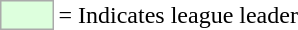<table>
<tr>
<td style="background:#DDFFDD; border:1px solid #aaa; width:2em;"></td>
<td>= Indicates league leader</td>
</tr>
</table>
